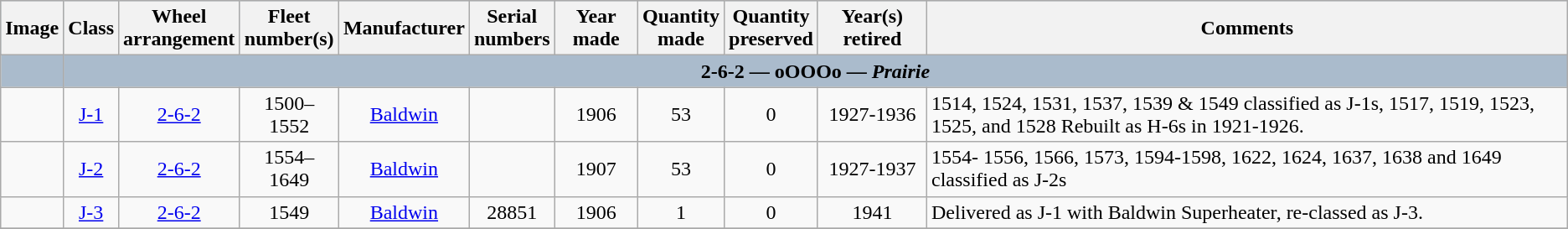<table class="wikitable" style="text-align:center">
<tr style="background:#AABBCC; font-weight:bold">
<th>Image</th>
<th>Class</th>
<th>Wheel<br>arrangement</th>
<th>Fleet<br>number(s)</th>
<th>Manufacturer</th>
<th>Serial<br>numbers</th>
<th>Year made</th>
<th>Quantity<br>made</th>
<th>Quantity<br>preserved</th>
<th>Year(s) retired</th>
<th>Comments</th>
</tr>
<tr style="background:#AABBCC; font-weight:bold">
<td></td>
<td colspan="10">2-6-2 — oOOOo — <em>Prairie</em></td>
</tr>
<tr>
<td></td>
<td><a href='#'>J-1</a></td>
<td><a href='#'>2-6-2</a></td>
<td>1500–1552</td>
<td><a href='#'>Baldwin</a></td>
<td></td>
<td>1906</td>
<td>53</td>
<td>0</td>
<td>1927-1936</td>
<td align=left>1514, 1524, 1531, 1537, 1539 & 1549 classified as J-1s, 1517, 1519, 1523, 1525, and 1528 Rebuilt as H-6s in 1921-1926.</td>
</tr>
<tr>
<td></td>
<td><a href='#'>J-2</a></td>
<td><a href='#'>2-6-2</a></td>
<td>1554–1649</td>
<td><a href='#'>Baldwin</a></td>
<td></td>
<td>1907</td>
<td>53</td>
<td>0</td>
<td>1927-1937</td>
<td align=left>1554- 1556, 1566, 1573, 1594-1598, 1622, 1624, 1637, 1638 and 1649 classified as J-2s</td>
</tr>
<tr>
<td></td>
<td><a href='#'>J-3</a></td>
<td><a href='#'>2-6-2</a></td>
<td>1549</td>
<td><a href='#'>Baldwin</a></td>
<td>28851</td>
<td>1906</td>
<td>1</td>
<td>0</td>
<td>1941</td>
<td align="left">Delivered as J-1 with Baldwin Superheater, re-classed as J-3.</td>
</tr>
<tr>
</tr>
</table>
